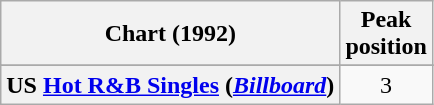<table class="wikitable sortable plainrowheaders" style="text-align:center">
<tr>
<th>Chart (1992)</th>
<th>Peak<br>position</th>
</tr>
<tr>
</tr>
<tr>
<th scope="row">US <a href='#'>Hot R&B Singles</a> (<em><a href='#'>Billboard</a></em>)</th>
<td>3</td>
</tr>
</table>
